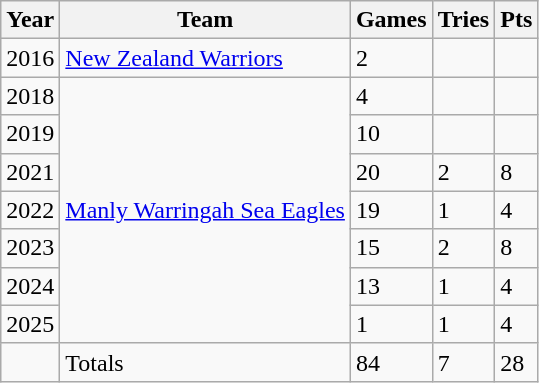<table class="wikitable">
<tr>
<th>Year</th>
<th>Team</th>
<th>Games</th>
<th>Tries</th>
<th>Pts</th>
</tr>
<tr>
<td>2016</td>
<td> <a href='#'>New Zealand Warriors</a></td>
<td>2</td>
<td></td>
<td></td>
</tr>
<tr>
<td>2018</td>
<td rowspan="7"> <a href='#'>Manly Warringah Sea Eagles</a></td>
<td>4</td>
<td></td>
<td></td>
</tr>
<tr>
<td>2019</td>
<td>10</td>
<td></td>
<td></td>
</tr>
<tr>
<td>2021</td>
<td>20</td>
<td>2</td>
<td>8</td>
</tr>
<tr>
<td>2022</td>
<td>19</td>
<td>1</td>
<td>4</td>
</tr>
<tr>
<td>2023</td>
<td>15</td>
<td>2</td>
<td>8</td>
</tr>
<tr>
<td>2024</td>
<td>13</td>
<td>1</td>
<td>4</td>
</tr>
<tr>
<td>2025</td>
<td>1</td>
<td>1</td>
<td>4</td>
</tr>
<tr>
<td></td>
<td>Totals</td>
<td>84</td>
<td>7</td>
<td>28</td>
</tr>
</table>
